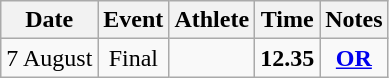<table class="wikitable sortable" style="text-align:center" style=text-align:center>
<tr>
<th>Date</th>
<th>Event</th>
<th>Athlete</th>
<th>Time</th>
<th>Notes</th>
</tr>
<tr>
<td>7 August</td>
<td>Final</td>
<td align=left></td>
<td><strong>12.35</strong></td>
<td><strong><a href='#'>OR</a></strong></td>
</tr>
</table>
